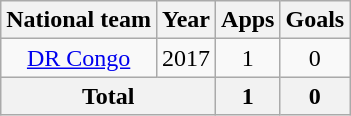<table class="wikitable" style="text-align:center">
<tr>
<th>National team</th>
<th>Year</th>
<th>Apps</th>
<th>Goals</th>
</tr>
<tr>
<td rowspan="1"><a href='#'>DR Congo</a></td>
<td>2017</td>
<td>1</td>
<td>0</td>
</tr>
<tr>
<th colspan="2">Total</th>
<th>1</th>
<th>0</th>
</tr>
</table>
